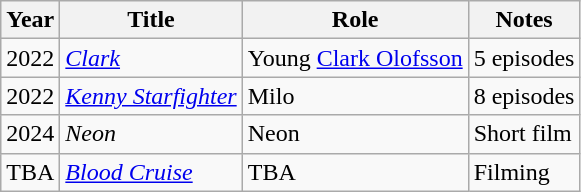<table class="wikitable sortable">
<tr>
<th>Year</th>
<th>Title</th>
<th>Role</th>
<th class="unsortable">Notes</th>
</tr>
<tr>
<td>2022</td>
<td><em><a href='#'>Clark</a></em></td>
<td>Young <a href='#'>Clark Olofsson</a></td>
<td>5 episodes</td>
</tr>
<tr>
<td>2022</td>
<td><em><a href='#'>Kenny Starfighter</a></em></td>
<td>Milo</td>
<td>8 episodes</td>
</tr>
<tr>
<td>2024</td>
<td><em>Neon</em></td>
<td>Neon</td>
<td>Short film</td>
</tr>
<tr>
<td>TBA</td>
<td><em><a href='#'>Blood Cruise</a></em></td>
<td>TBA</td>
<td>Filming</td>
</tr>
</table>
